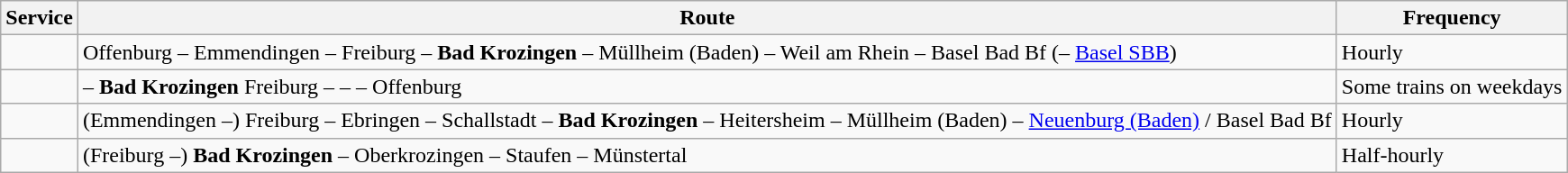<table class="wikitable">
<tr>
<th>Service</th>
<th>Route</th>
<th>Frequency</th>
</tr>
<tr>
<td align="center"></td>
<td>Offenburg – Emmendingen – Freiburg – <strong>Bad Krozingen</strong> – Müllheim (Baden) – Weil am Rhein – Basel Bad Bf (– <a href='#'>Basel SBB</a>)</td>
<td>Hourly</td>
</tr>
<tr>
<td align="center"></td>
<td> – <strong>Bad Krozingen</strong> Freiburg –  –   – Offenburg</td>
<td>Some trains on weekdays</td>
</tr>
<tr>
<td align="center"></td>
<td>(Emmendingen –) Freiburg – Ebringen – Schallstadt – <strong>Bad Krozingen</strong> – Heitersheim – Müllheim (Baden) – <a href='#'>Neuenburg (Baden)</a> / Basel Bad Bf</td>
<td>Hourly</td>
</tr>
<tr>
<td align="center"></td>
<td>(Freiburg –) <strong>Bad Krozingen</strong> – Oberkrozingen – Staufen – Münstertal</td>
<td>Half-hourly</td>
</tr>
</table>
